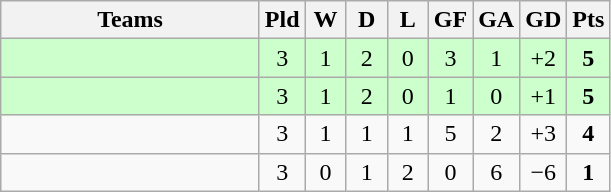<table class="wikitable" style="text-align: center;">
<tr>
<th width=165>Teams</th>
<th width=20>Pld</th>
<th width=20>W</th>
<th width=20>D</th>
<th width=20>L</th>
<th width=20>GF</th>
<th width=20>GA</th>
<th width=20>GD</th>
<th width=20>Pts</th>
</tr>
<tr align=center style="background:#ccffcc;">
<td style="text-align:left;"></td>
<td>3</td>
<td>1</td>
<td>2</td>
<td>0</td>
<td>3</td>
<td>1</td>
<td>+2</td>
<td><strong>5</strong></td>
</tr>
<tr align=center style="background:#ccffcc;">
<td style="text-align:left;"></td>
<td>3</td>
<td>1</td>
<td>2</td>
<td>0</td>
<td>1</td>
<td>0</td>
<td>+1</td>
<td><strong>5</strong></td>
</tr>
<tr align=center>
<td style="text-align:left;"></td>
<td>3</td>
<td>1</td>
<td>1</td>
<td>1</td>
<td>5</td>
<td>2</td>
<td>+3</td>
<td><strong>4</strong></td>
</tr>
<tr align=center>
<td style="text-align:left;"></td>
<td>3</td>
<td>0</td>
<td>1</td>
<td>2</td>
<td>0</td>
<td>6</td>
<td>−6</td>
<td><strong>1</strong></td>
</tr>
</table>
